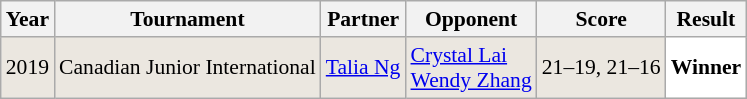<table class="sortable wikitable" style="font-size: 90%;">
<tr>
<th>Year</th>
<th>Tournament</th>
<th>Partner</th>
<th>Opponent</th>
<th>Score</th>
<th>Result</th>
</tr>
<tr style="background:#EBE7E0">
<td align="center">2019</td>
<td align="left">Canadian Junior International</td>
<td align="left"> <a href='#'>Talia Ng</a></td>
<td align="left"> <a href='#'>Crystal Lai</a><br> <a href='#'>Wendy Zhang</a></td>
<td align="left">21–19, 21–16</td>
<td style="text-align:left; background:white"> <strong>Winner</strong></td>
</tr>
</table>
